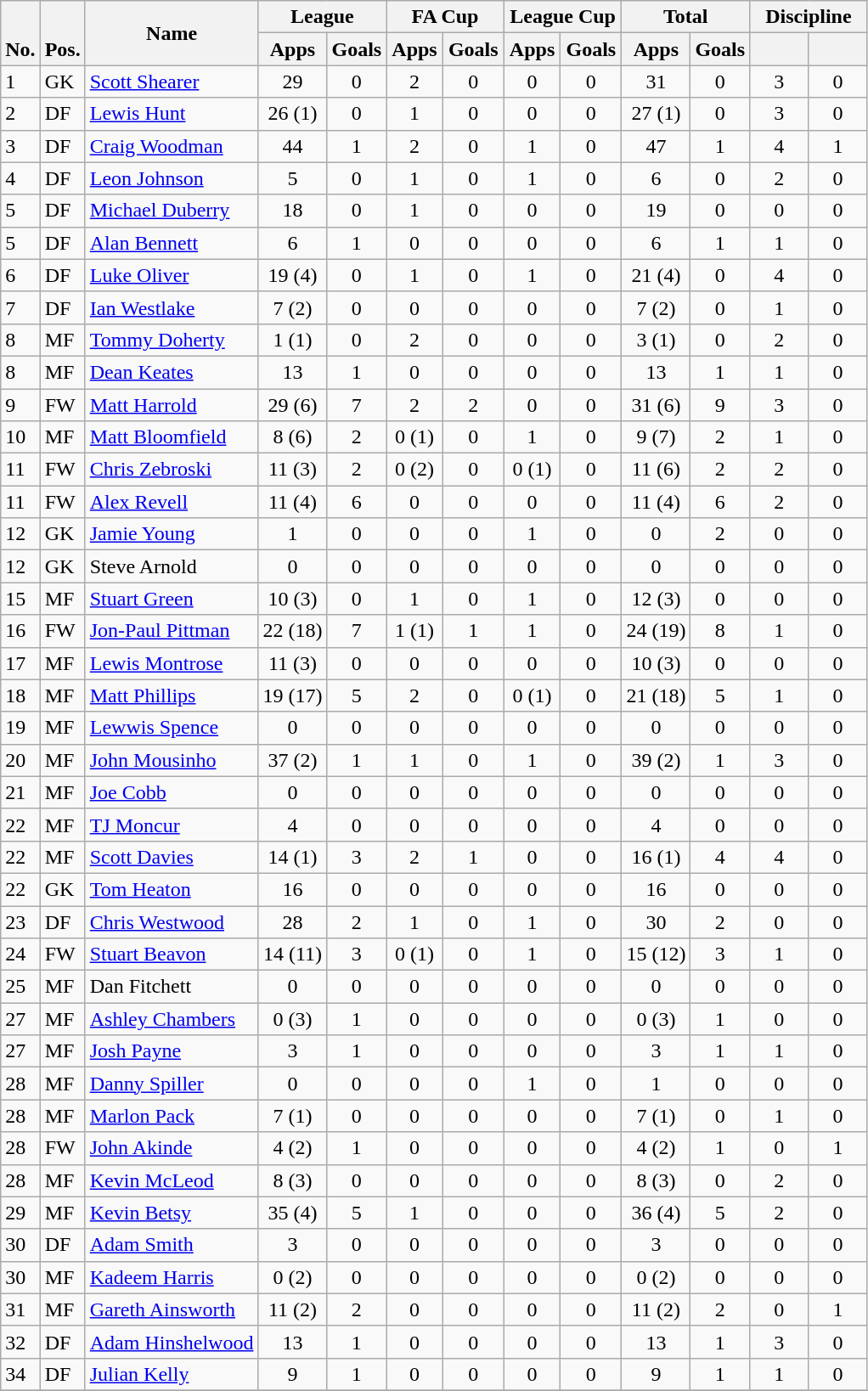<table class="wikitable" style="text-align:center">
<tr>
<th rowspan="2" valign="bottom">No.</th>
<th rowspan="2" valign="bottom">Pos.</th>
<th rowspan="2">Name</th>
<th colspan="2" width="85">League</th>
<th colspan="2" width="85">FA Cup</th>
<th colspan="2" width="85">League Cup</th>
<th colspan="2" width="85">Total</th>
<th colspan="2" width="85">Discipline</th>
</tr>
<tr>
<th>Apps</th>
<th>Goals</th>
<th>Apps</th>
<th>Goals</th>
<th>Apps</th>
<th>Goals</th>
<th>Apps</th>
<th>Goals</th>
<th></th>
<th></th>
</tr>
<tr>
<td align="left">1</td>
<td align="left">GK</td>
<td align="left"> <a href='#'>Scott Shearer</a></td>
<td>29</td>
<td>0</td>
<td>2</td>
<td>0</td>
<td>0</td>
<td>0</td>
<td>31</td>
<td>0</td>
<td>3</td>
<td>0</td>
</tr>
<tr>
<td align="left">2</td>
<td align="left">DF</td>
<td align="left"> <a href='#'>Lewis Hunt</a></td>
<td>26 (1)</td>
<td>0</td>
<td>1</td>
<td>0</td>
<td>0</td>
<td>0</td>
<td>27 (1)</td>
<td>0</td>
<td>3</td>
<td>0</td>
</tr>
<tr>
<td align="left">3</td>
<td align="left">DF</td>
<td align="left"> <a href='#'>Craig Woodman</a></td>
<td>44</td>
<td>1</td>
<td>2</td>
<td>0</td>
<td>1</td>
<td>0</td>
<td>47</td>
<td>1</td>
<td>4</td>
<td>1</td>
</tr>
<tr>
<td align="left">4</td>
<td align="left">DF</td>
<td align="left"> <a href='#'>Leon Johnson</a></td>
<td>5</td>
<td>0</td>
<td>1</td>
<td>0</td>
<td>1</td>
<td>0</td>
<td>6</td>
<td>0</td>
<td>2</td>
<td>0</td>
</tr>
<tr>
<td align="left">5</td>
<td align="left">DF</td>
<td align="left"> <a href='#'>Michael Duberry</a></td>
<td>18</td>
<td>0</td>
<td>1</td>
<td>0</td>
<td>0</td>
<td>0</td>
<td>19</td>
<td>0</td>
<td>0</td>
<td>0</td>
</tr>
<tr>
<td align="left">5</td>
<td align="left">DF</td>
<td align="left"> <a href='#'>Alan Bennett</a></td>
<td>6</td>
<td>1</td>
<td>0</td>
<td>0</td>
<td>0</td>
<td>0</td>
<td>6</td>
<td>1</td>
<td>1</td>
<td>0</td>
</tr>
<tr>
<td align="left">6</td>
<td align="left">DF</td>
<td align="left"> <a href='#'>Luke Oliver</a></td>
<td>19 (4)</td>
<td>0</td>
<td>1</td>
<td>0</td>
<td>1</td>
<td>0</td>
<td>21 (4)</td>
<td>0</td>
<td>4</td>
<td>0</td>
</tr>
<tr>
<td align="left">7</td>
<td align="left">DF</td>
<td align="left"> <a href='#'>Ian Westlake</a></td>
<td>7 (2)</td>
<td>0</td>
<td>0</td>
<td>0</td>
<td>0</td>
<td>0</td>
<td>7 (2)</td>
<td>0</td>
<td>1</td>
<td>0</td>
</tr>
<tr>
<td align="left">8</td>
<td align="left">MF</td>
<td align="left"> <a href='#'>Tommy Doherty</a></td>
<td>1 (1)</td>
<td>0</td>
<td>2</td>
<td>0</td>
<td>0</td>
<td>0</td>
<td>3 (1)</td>
<td>0</td>
<td>2</td>
<td>0</td>
</tr>
<tr>
<td align="left">8</td>
<td align="left">MF</td>
<td align="left"> <a href='#'>Dean Keates</a></td>
<td>13</td>
<td>1</td>
<td>0</td>
<td>0</td>
<td>0</td>
<td>0</td>
<td>13</td>
<td>1</td>
<td>1</td>
<td>0</td>
</tr>
<tr>
<td align="left">9</td>
<td align="left">FW</td>
<td align="left"> <a href='#'>Matt Harrold</a></td>
<td>29 (6)</td>
<td>7</td>
<td>2</td>
<td>2</td>
<td>0</td>
<td>0</td>
<td>31 (6)</td>
<td>9</td>
<td>3</td>
<td>0</td>
</tr>
<tr>
<td align="left">10</td>
<td align="left">MF</td>
<td align="left"> <a href='#'>Matt Bloomfield</a></td>
<td>8 (6)</td>
<td>2</td>
<td>0 (1)</td>
<td>0</td>
<td>1</td>
<td>0</td>
<td>9 (7)</td>
<td>2</td>
<td>1</td>
<td>0</td>
</tr>
<tr>
<td align="left">11</td>
<td align="left">FW</td>
<td align="left"> <a href='#'>Chris Zebroski</a></td>
<td>11 (3)</td>
<td>2</td>
<td>0 (2)</td>
<td>0</td>
<td>0 (1)</td>
<td>0</td>
<td>11 (6)</td>
<td>2</td>
<td>2</td>
<td>0</td>
</tr>
<tr>
<td align="left">11</td>
<td align="left">FW</td>
<td align="left"> <a href='#'>Alex Revell</a></td>
<td>11 (4)</td>
<td>6</td>
<td>0</td>
<td>0</td>
<td>0</td>
<td>0</td>
<td>11 (4)</td>
<td>6</td>
<td>2</td>
<td>0</td>
</tr>
<tr>
<td align="left">12</td>
<td align="left">GK</td>
<td align="left"> <a href='#'>Jamie Young</a></td>
<td>1</td>
<td>0</td>
<td>0</td>
<td>0</td>
<td>1</td>
<td>0</td>
<td>0</td>
<td>2</td>
<td>0</td>
<td>0</td>
</tr>
<tr>
<td align="left">12</td>
<td align="left">GK</td>
<td align="left"> Steve Arnold</td>
<td>0</td>
<td>0</td>
<td>0</td>
<td>0</td>
<td>0</td>
<td>0</td>
<td>0</td>
<td>0</td>
<td>0</td>
<td>0</td>
</tr>
<tr>
<td align="left">15</td>
<td align="left">MF</td>
<td align="left"> <a href='#'>Stuart Green</a></td>
<td>10 (3)</td>
<td>0</td>
<td>1</td>
<td>0</td>
<td>1</td>
<td>0</td>
<td>12 (3)</td>
<td>0</td>
<td>0</td>
<td>0</td>
</tr>
<tr>
<td align="left">16</td>
<td align="left">FW</td>
<td align="left"> <a href='#'>Jon-Paul Pittman</a></td>
<td>22 (18)</td>
<td>7</td>
<td>1 (1)</td>
<td>1</td>
<td>1</td>
<td>0</td>
<td>24 (19)</td>
<td>8</td>
<td>1</td>
<td>0</td>
</tr>
<tr>
<td align="left">17</td>
<td align="left">MF</td>
<td align="left"> <a href='#'>Lewis Montrose</a></td>
<td>11 (3)</td>
<td>0</td>
<td>0</td>
<td>0</td>
<td>0</td>
<td>0</td>
<td>10 (3)</td>
<td>0</td>
<td>0</td>
<td>0</td>
</tr>
<tr>
<td align="left">18</td>
<td align="left">MF</td>
<td align="left"> <a href='#'>Matt Phillips</a></td>
<td>19 (17)</td>
<td>5</td>
<td>2</td>
<td>0</td>
<td>0 (1)</td>
<td>0</td>
<td>21 (18)</td>
<td>5</td>
<td>1</td>
<td>0</td>
</tr>
<tr>
<td align="left">19</td>
<td align="left">MF</td>
<td align="left"> <a href='#'>Lewwis Spence</a></td>
<td>0</td>
<td>0</td>
<td>0</td>
<td>0</td>
<td>0</td>
<td>0</td>
<td>0</td>
<td>0</td>
<td>0</td>
<td>0</td>
</tr>
<tr>
<td align="left">20</td>
<td align="left">MF</td>
<td align="left"> <a href='#'>John Mousinho</a></td>
<td>37 (2)</td>
<td>1</td>
<td>1</td>
<td>0</td>
<td>1</td>
<td>0</td>
<td>39 (2)</td>
<td>1</td>
<td>3</td>
<td>0</td>
</tr>
<tr>
<td align="left">21</td>
<td align="left">MF</td>
<td align="left"> <a href='#'>Joe Cobb</a></td>
<td>0</td>
<td>0</td>
<td>0</td>
<td>0</td>
<td>0</td>
<td>0</td>
<td>0</td>
<td>0</td>
<td>0</td>
<td>0</td>
</tr>
<tr>
<td align="left">22</td>
<td align="left">MF</td>
<td align="left"> <a href='#'>TJ Moncur</a></td>
<td>4</td>
<td>0</td>
<td>0</td>
<td>0</td>
<td>0</td>
<td>0</td>
<td>4</td>
<td>0</td>
<td>0</td>
<td>0</td>
</tr>
<tr>
<td align="left">22</td>
<td align="left">MF</td>
<td align="left"> <a href='#'>Scott Davies</a></td>
<td>14 (1)</td>
<td>3</td>
<td>2</td>
<td>1</td>
<td>0</td>
<td>0</td>
<td>16 (1)</td>
<td>4</td>
<td>4</td>
<td>0</td>
</tr>
<tr>
<td align="left">22</td>
<td align="left">GK</td>
<td align="left"> <a href='#'>Tom Heaton</a></td>
<td>16</td>
<td>0</td>
<td>0</td>
<td>0</td>
<td>0</td>
<td>0</td>
<td>16</td>
<td>0</td>
<td>0</td>
<td>0</td>
</tr>
<tr>
<td align="left">23</td>
<td align="left">DF</td>
<td align="left"> <a href='#'>Chris Westwood</a></td>
<td>28</td>
<td>2</td>
<td>1</td>
<td>0</td>
<td>1</td>
<td>0</td>
<td>30</td>
<td>2</td>
<td>0</td>
<td>0</td>
</tr>
<tr>
<td align="left">24</td>
<td align="left">FW</td>
<td align="left"> <a href='#'>Stuart Beavon</a></td>
<td>14 (11)</td>
<td>3</td>
<td>0 (1)</td>
<td>0</td>
<td>1</td>
<td>0</td>
<td>15 (12)</td>
<td>3</td>
<td>1</td>
<td>0</td>
</tr>
<tr>
<td align="left">25</td>
<td align="left">MF</td>
<td align="left"> Dan Fitchett</td>
<td>0</td>
<td>0</td>
<td>0</td>
<td>0</td>
<td>0</td>
<td>0</td>
<td>0</td>
<td>0</td>
<td>0</td>
<td>0</td>
</tr>
<tr>
<td align="left">27</td>
<td align="left">MF</td>
<td align="left"> <a href='#'>Ashley Chambers</a></td>
<td>0 (3)</td>
<td>1</td>
<td>0</td>
<td>0</td>
<td>0</td>
<td>0</td>
<td>0 (3)</td>
<td>1</td>
<td>0</td>
<td>0</td>
</tr>
<tr>
<td align="left">27</td>
<td align="left">MF</td>
<td align="left"> <a href='#'>Josh Payne</a></td>
<td>3</td>
<td>1</td>
<td>0</td>
<td>0</td>
<td>0</td>
<td>0</td>
<td>3</td>
<td>1</td>
<td>1</td>
<td>0</td>
</tr>
<tr>
<td align="left">28</td>
<td align="left">MF</td>
<td align="left"> <a href='#'>Danny Spiller</a></td>
<td>0</td>
<td>0</td>
<td>0</td>
<td>0</td>
<td>1</td>
<td>0</td>
<td>1</td>
<td>0</td>
<td>0</td>
<td>0</td>
</tr>
<tr>
<td align="left">28</td>
<td align="left">MF</td>
<td align="left"> <a href='#'>Marlon Pack</a></td>
<td>7 (1)</td>
<td>0</td>
<td>0</td>
<td>0</td>
<td>0</td>
<td>0</td>
<td>7 (1)</td>
<td>0</td>
<td>1</td>
<td>0</td>
</tr>
<tr>
<td align="left">28</td>
<td align="left">FW</td>
<td align="left"> <a href='#'>John Akinde</a></td>
<td>4 (2)</td>
<td>1</td>
<td>0</td>
<td>0</td>
<td>0</td>
<td>0</td>
<td>4 (2)</td>
<td>1</td>
<td>0</td>
<td>1</td>
</tr>
<tr>
<td align="left">28</td>
<td align="left">MF</td>
<td align="left"> <a href='#'>Kevin McLeod</a></td>
<td>8 (3)</td>
<td>0</td>
<td>0</td>
<td>0</td>
<td>0</td>
<td>0</td>
<td>8 (3)</td>
<td>0</td>
<td>2</td>
<td>0</td>
</tr>
<tr>
<td align="left">29</td>
<td align="left">MF</td>
<td align="left"> <a href='#'>Kevin Betsy</a></td>
<td>35 (4)</td>
<td>5</td>
<td>1</td>
<td>0</td>
<td>0</td>
<td>0</td>
<td>36 (4)</td>
<td>5</td>
<td>2</td>
<td>0</td>
</tr>
<tr>
<td align="left">30</td>
<td align="left">DF</td>
<td align="left"> <a href='#'>Adam Smith</a></td>
<td>3</td>
<td>0</td>
<td>0</td>
<td>0</td>
<td>0</td>
<td>0</td>
<td>3</td>
<td>0</td>
<td>0</td>
<td>0</td>
</tr>
<tr>
<td align="left">30</td>
<td align="left">MF</td>
<td align="left"> <a href='#'>Kadeem Harris</a></td>
<td>0 (2)</td>
<td>0</td>
<td>0</td>
<td>0</td>
<td>0</td>
<td>0</td>
<td>0 (2)</td>
<td>0</td>
<td>0</td>
<td>0</td>
</tr>
<tr>
<td align="left">31</td>
<td align="left">MF</td>
<td align="left"> <a href='#'>Gareth Ainsworth</a></td>
<td>11 (2)</td>
<td>2</td>
<td>0</td>
<td>0</td>
<td>0</td>
<td>0</td>
<td>11 (2)</td>
<td>2</td>
<td>0</td>
<td>1</td>
</tr>
<tr>
<td align="left">32</td>
<td align="left">DF</td>
<td align="left"> <a href='#'>Adam Hinshelwood</a></td>
<td>13</td>
<td>1</td>
<td>0</td>
<td>0</td>
<td>0</td>
<td>0</td>
<td>13</td>
<td>1</td>
<td>3</td>
<td>0</td>
</tr>
<tr>
<td align="left">34</td>
<td align="left">DF</td>
<td align="left"> <a href='#'>Julian Kelly</a></td>
<td>9</td>
<td>1</td>
<td>0</td>
<td>0</td>
<td>0</td>
<td>0</td>
<td>9</td>
<td>1</td>
<td>1</td>
<td>0</td>
</tr>
<tr>
</tr>
</table>
